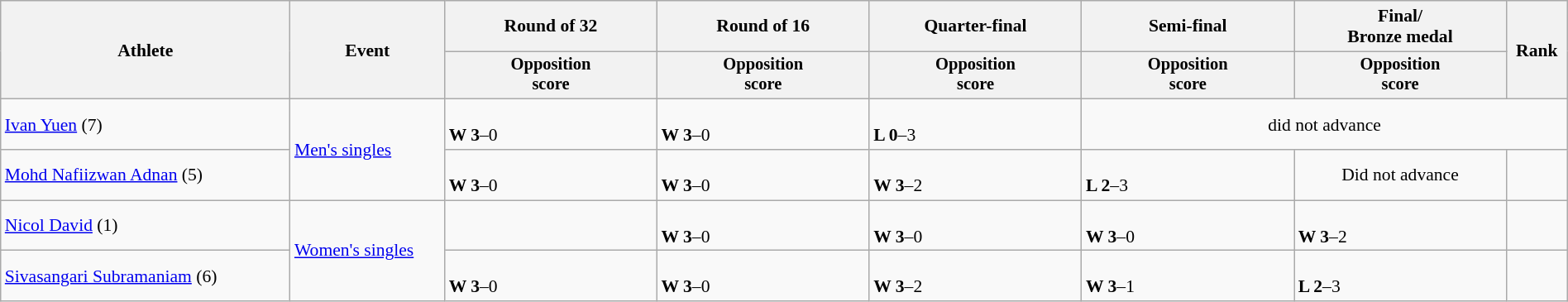<table class="wikitable" width="100%" style="text-align:left; font-size:90%">
<tr>
<th rowspan=2 width="15%">Athlete</th>
<th rowspan=2 width="8%">Event</th>
<th width="11%">Round of 32</th>
<th width="11%">Round of 16</th>
<th width="11%">Quarter-final</th>
<th width="11%">Semi-final</th>
<th width="11%">Final/<br>Bronze medal</th>
<th rowspan=2 width="3%">Rank</th>
</tr>
<tr style="font-size:95%">
<th>Opposition<br> score</th>
<th>Opposition<br> score</th>
<th>Opposition<br> score</th>
<th>Opposition<br> score</th>
<th>Opposition<br> score</th>
</tr>
<tr>
<td><a href='#'>Ivan Yuen</a> (7)</td>
<td rowspan=2><a href='#'>Men's singles</a></td>
<td><br><strong>W 3</strong>–0</td>
<td><br><strong>W 3</strong>–0</td>
<td><br><strong>L 0</strong>–3</td>
<td align=center colspan="3">did not advance</td>
</tr>
<tr>
<td><a href='#'>Mohd Nafiizwan Adnan</a> (5)</td>
<td><br><strong>W 3</strong>–0</td>
<td><br><strong>W 3</strong>–0</td>
<td><br><strong>W 3</strong>–2</td>
<td><br><strong>L 2</strong>–3</td>
<td align=center>Did not advance</td>
<td></td>
</tr>
<tr>
<td><a href='#'>Nicol David</a> (1)</td>
<td rowspan=2><a href='#'>Women's singles</a></td>
<td></td>
<td><br><strong>W 3</strong>–0</td>
<td><br><strong>W 3</strong>–0</td>
<td><br><strong>W 3</strong>–0</td>
<td><br><strong>W 3</strong>–2</td>
<td></td>
</tr>
<tr>
<td><a href='#'>Sivasangari Subramaniam</a> (6)</td>
<td><br><strong>W 3</strong>–0</td>
<td><br><strong>W 3</strong>–0</td>
<td><br><strong>W 3</strong>–2</td>
<td><br><strong>W 3</strong>–1</td>
<td><br><strong>L 2</strong>–3</td>
<td></td>
</tr>
</table>
